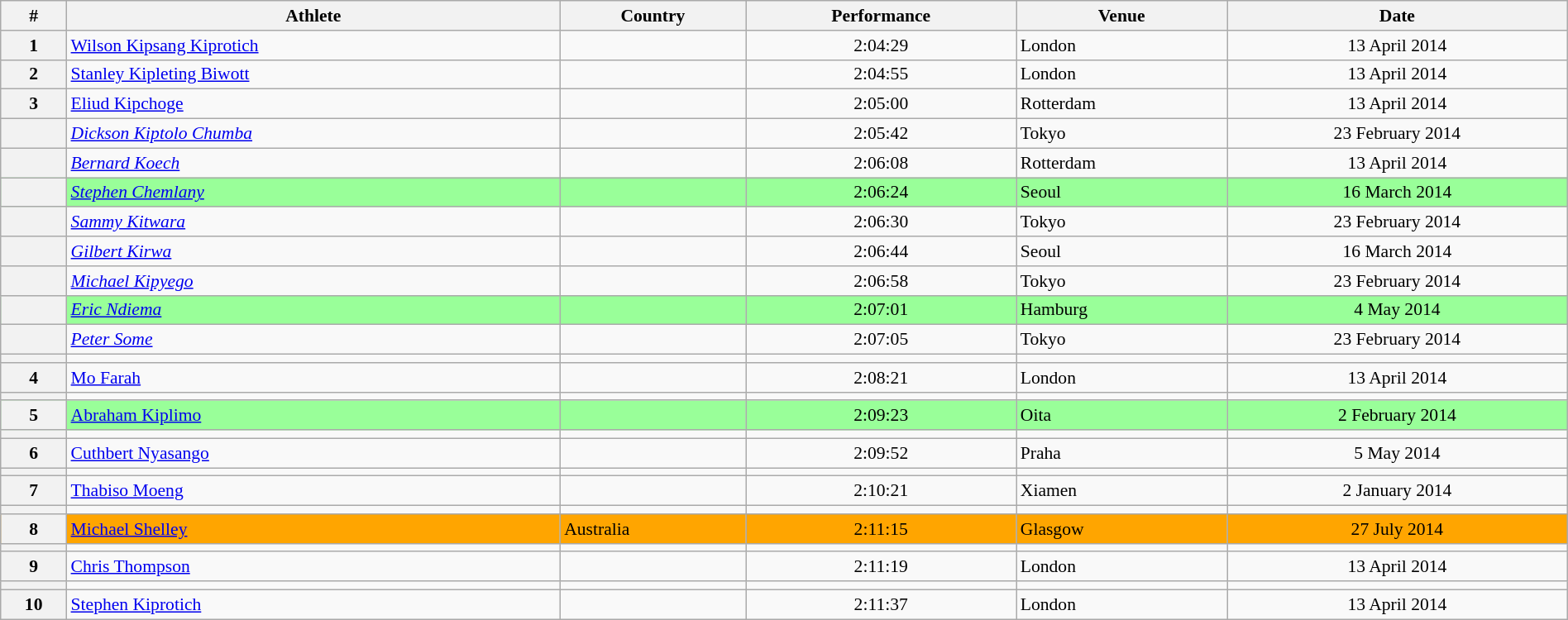<table class="wikitable" width=100% style="font-size:90%; text-align:center;">
<tr>
<th>#</th>
<th>Athlete</th>
<th>Country</th>
<th>Performance</th>
<th>Venue</th>
<th>Date</th>
</tr>
<tr>
<th>1</th>
<td align=left><a href='#'>Wilson Kipsang Kiprotich</a></td>
<td align=left></td>
<td>2:04:29</td>
<td align=left> London</td>
<td>13 April 2014</td>
</tr>
<tr>
<th>2</th>
<td align=left><a href='#'>Stanley Kipleting Biwott</a></td>
<td align=left></td>
<td>2:04:55</td>
<td align=left> London</td>
<td>13 April 2014</td>
</tr>
<tr>
<th>3</th>
<td align=left><a href='#'>Eliud Kipchoge</a></td>
<td align=left></td>
<td>2:05:00</td>
<td align=left> Rotterdam</td>
<td>13 April 2014</td>
</tr>
<tr>
<th></th>
<td align=left><em><a href='#'>Dickson Kiptolo Chumba</a></em></td>
<td align=left></td>
<td>2:05:42</td>
<td align=left> Tokyo</td>
<td>23 February 2014</td>
</tr>
<tr>
<th></th>
<td align=left><em><a href='#'>Bernard Koech</a></em></td>
<td align=left></td>
<td>2:06:08</td>
<td align=left> Rotterdam</td>
<td>13 April 2014</td>
</tr>
<tr bgcolor="99FF99">
<th></th>
<td align=left><em><a href='#'>Stephen Chemlany</a></em></td>
<td align=left></td>
<td>2:06:24</td>
<td align=left> Seoul</td>
<td>16 March 2014</td>
</tr>
<tr>
<th></th>
<td align=left><em><a href='#'>Sammy Kitwara</a></em></td>
<td align=left></td>
<td>2:06:30</td>
<td align=left> Tokyo</td>
<td>23 February 2014</td>
</tr>
<tr>
<th></th>
<td align=left><em><a href='#'>Gilbert Kirwa</a></em></td>
<td align=left></td>
<td>2:06:44</td>
<td align=left> Seoul</td>
<td>16 March 2014</td>
</tr>
<tr>
<th></th>
<td align=left><em><a href='#'>Michael Kipyego</a></em></td>
<td align=left></td>
<td>2:06:58</td>
<td align=left> Tokyo</td>
<td>23 February 2014</td>
</tr>
<tr bgcolor="99FF99">
<th></th>
<td align=left><em><a href='#'>Eric Ndiema</a></em></td>
<td align=left></td>
<td>2:07:01</td>
<td align=left> Hamburg</td>
<td>4 May 2014</td>
</tr>
<tr>
<th></th>
<td align=left><em><a href='#'>Peter Some</a></em></td>
<td align=left></td>
<td>2:07:05</td>
<td align=left> Tokyo</td>
<td>23 February 2014</td>
</tr>
<tr>
<th></th>
<td></td>
<td></td>
<td></td>
<td></td>
<td></td>
</tr>
<tr>
<th>4</th>
<td align=left><a href='#'>Mo Farah</a></td>
<td align=left></td>
<td>2:08:21</td>
<td align=left> London</td>
<td>13 April 2014</td>
</tr>
<tr>
<th></th>
<td></td>
<td></td>
<td></td>
<td></td>
<td></td>
</tr>
<tr bgcolor="99FF99">
<th>5</th>
<td align=left><a href='#'>Abraham Kiplimo</a></td>
<td align=left></td>
<td>2:09:23</td>
<td align=left> Oita</td>
<td>2 February 2014</td>
</tr>
<tr>
<th></th>
<td></td>
<td></td>
<td></td>
<td></td>
<td></td>
</tr>
<tr>
<th>6</th>
<td align=left><a href='#'>Cuthbert Nyasango</a></td>
<td align=left></td>
<td>2:09:52</td>
<td align=left> Praha</td>
<td>5 May 2014</td>
</tr>
<tr>
<th></th>
<td></td>
<td></td>
<td></td>
<td></td>
<td></td>
</tr>
<tr>
<th>7</th>
<td align=left><a href='#'>Thabiso Moeng</a></td>
<td align=left></td>
<td>2:10:21</td>
<td align=left> Xiamen</td>
<td>2 January 2014</td>
</tr>
<tr>
<th></th>
<td></td>
<td></td>
<td></td>
<td></td>
<td></td>
</tr>
<tr bgcolor="orange">
<th>8</th>
<td align=left><a href='#'>Michael Shelley</a></td>
<td align=left>Australia</td>
<td>2:11:15</td>
<td align=left> Glasgow</td>
<td>27 July 2014</td>
</tr>
<tr>
<th></th>
<td></td>
<td></td>
<td></td>
<td></td>
<td></td>
</tr>
<tr>
<th>9</th>
<td align=left><a href='#'>Chris Thompson</a></td>
<td align=left></td>
<td>2:11:19</td>
<td align=left> London</td>
<td>13 April 2014</td>
</tr>
<tr>
<th></th>
<td></td>
<td></td>
<td></td>
<td></td>
<td></td>
</tr>
<tr>
<th>10</th>
<td align=left><a href='#'>Stephen Kiprotich</a></td>
<td align=left></td>
<td>2:11:37</td>
<td align=left> London</td>
<td>13 April 2014</td>
</tr>
</table>
